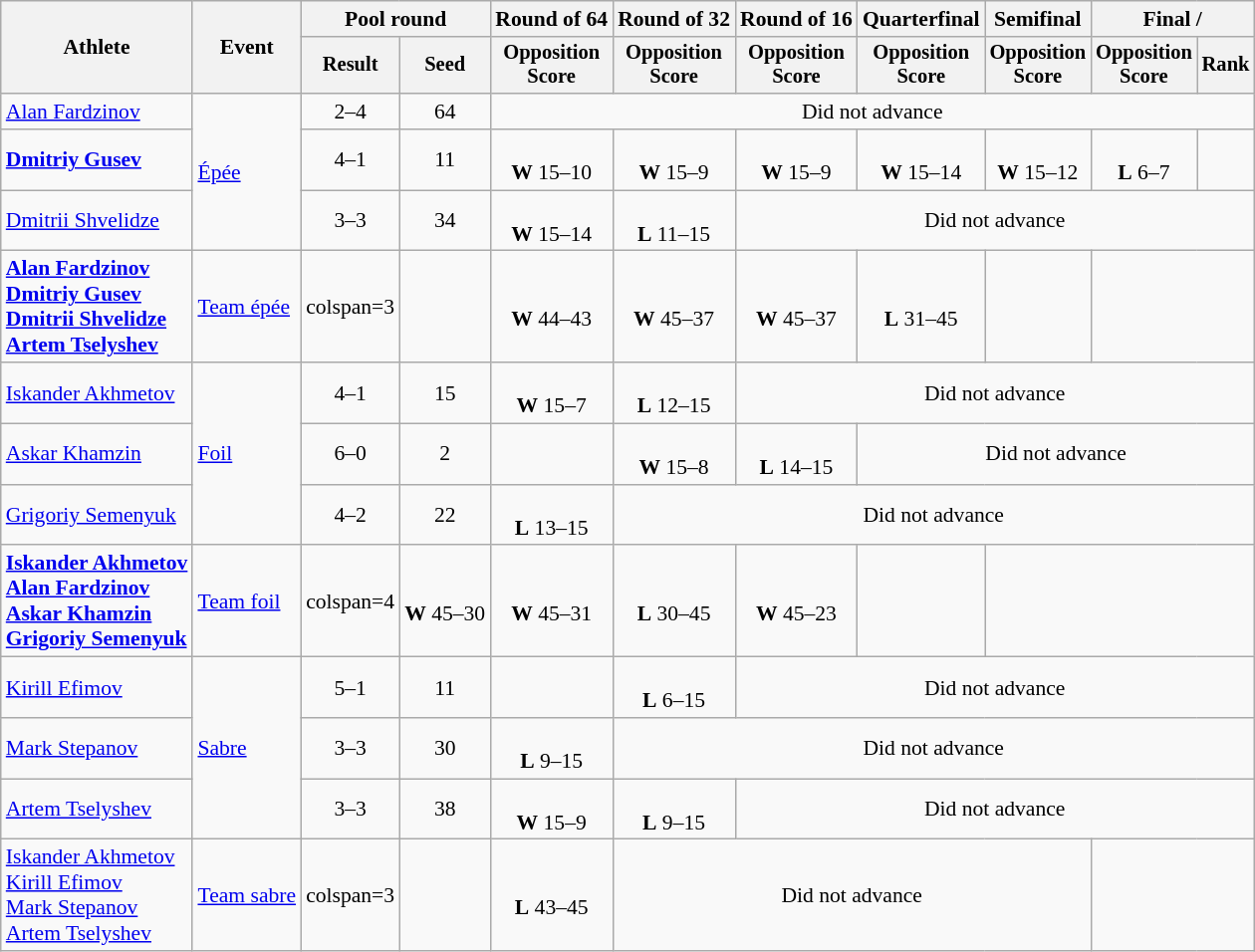<table class="wikitable" style="text-align:center; font-size:90%">
<tr>
<th rowspan=2>Athlete</th>
<th rowspan=2>Event</th>
<th colspan=2>Pool round</th>
<th>Round of 64</th>
<th>Round of 32</th>
<th>Round of 16</th>
<th>Quarterfinal</th>
<th>Semifinal</th>
<th colspan=2>Final / </th>
</tr>
<tr style="font-size:95%">
<th>Result</th>
<th>Seed</th>
<th>Opposition<br>Score</th>
<th>Opposition<br>Score</th>
<th>Opposition<br>Score</th>
<th>Opposition<br>Score</th>
<th>Opposition<br>Score</th>
<th>Opposition<br>Score</th>
<th>Rank</th>
</tr>
<tr>
<td align=left><a href='#'>Alan Fardzinov</a></td>
<td rowspan=3 align=left><a href='#'>Épée</a></td>
<td>2–4</td>
<td>64</td>
<td colspan=7>Did not advance</td>
</tr>
<tr>
<td align=left><strong><a href='#'>Dmitriy Gusev</a></strong></td>
<td>4–1</td>
<td>11</td>
<td><br><strong>W</strong> 15–10</td>
<td><br><strong>W</strong> 15–9</td>
<td><br><strong>W</strong> 15–9</td>
<td><br><strong>W</strong> 15–14</td>
<td><br><strong>W</strong> 15–12</td>
<td><br><strong>L</strong> 6–7</td>
<td></td>
</tr>
<tr>
<td align=left><a href='#'>Dmitrii Shvelidze</a></td>
<td>3–3</td>
<td>34</td>
<td><br><strong>W</strong> 15–14</td>
<td><br><strong>L</strong> 11–15</td>
<td colspan=5>Did not advance</td>
</tr>
<tr>
<td align=left><strong><a href='#'>Alan Fardzinov</a><br><a href='#'>Dmitriy Gusev</a><br><a href='#'>Dmitrii Shvelidze</a><br><a href='#'>Artem Tselyshev</a></strong></td>
<td align=left><a href='#'>Team épée</a></td>
<td>colspan=3 </td>
<td></td>
<td><br><strong>W</strong> 44–43</td>
<td><br><strong>W</strong> 45–37</td>
<td><br><strong>W</strong> 45–37</td>
<td><br><strong>L</strong> 31–45</td>
<td></td>
</tr>
<tr>
<td align=left><a href='#'>Iskander Akhmetov</a></td>
<td rowspan=3 align=left><a href='#'>Foil</a></td>
<td>4–1</td>
<td>15</td>
<td><br><strong>W</strong> 15–7</td>
<td><br><strong>L</strong> 12–15</td>
<td colspan=5>Did not advance</td>
</tr>
<tr>
<td align=left><a href='#'>Askar Khamzin</a></td>
<td>6–0</td>
<td>2</td>
<td></td>
<td><br><strong>W</strong> 15–8</td>
<td><br><strong>L</strong> 14–15</td>
<td colspan=4>Did not advance</td>
</tr>
<tr>
<td align=left><a href='#'>Grigoriy Semenyuk</a></td>
<td>4–2</td>
<td>22</td>
<td><br><strong>L</strong> 13–15</td>
<td colspan=6>Did not advance</td>
</tr>
<tr>
<td align=left><strong><a href='#'>Iskander Akhmetov</a><br><a href='#'>Alan Fardzinov</a><br><a href='#'>Askar Khamzin</a><br><a href='#'>Grigoriy Semenyuk</a></strong></td>
<td align=left><a href='#'>Team foil</a></td>
<td>colspan=4 </td>
<td><br><strong>W</strong> 45–30</td>
<td><br><strong>W</strong> 45–31</td>
<td><br><strong>L</strong> 30–45</td>
<td><br><strong>W</strong> 45–23</td>
<td></td>
</tr>
<tr>
<td align=left><a href='#'>Kirill Efimov</a></td>
<td rowspan=3 align=left><a href='#'>Sabre</a></td>
<td>5–1</td>
<td>11</td>
<td></td>
<td><br><strong>L</strong> 6–15</td>
<td colspan=5>Did not advance</td>
</tr>
<tr>
<td align=left><a href='#'>Mark Stepanov</a></td>
<td>3–3</td>
<td>30</td>
<td><br><strong>L</strong> 9–15</td>
<td colspan=6>Did not advance</td>
</tr>
<tr>
<td align=left><a href='#'>Artem Tselyshev</a></td>
<td>3–3</td>
<td>38</td>
<td><br><strong>W</strong> 15–9</td>
<td><br><strong>L</strong> 9–15</td>
<td colspan=5>Did not advance</td>
</tr>
<tr>
<td align=left><a href='#'>Iskander Akhmetov</a><br><a href='#'>Kirill Efimov</a><br><a href='#'>Mark Stepanov</a><br><a href='#'>Artem Tselyshev</a></td>
<td align=left><a href='#'>Team sabre</a></td>
<td>colspan=3 </td>
<td></td>
<td><br><strong>L</strong> 43–45</td>
<td colspan=4>Did not advance</td>
</tr>
</table>
